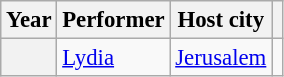<table class="wikitable plainrowheaders" style="font-size:95%;">
<tr>
<th>Year</th>
<th>Performer</th>
<th>Host city</th>
<th></th>
</tr>
<tr>
<th scope="row"></th>
<td><a href='#'>Lydia</a></td>
<td> <a href='#'>Jerusalem</a></td>
<td></td>
</tr>
</table>
